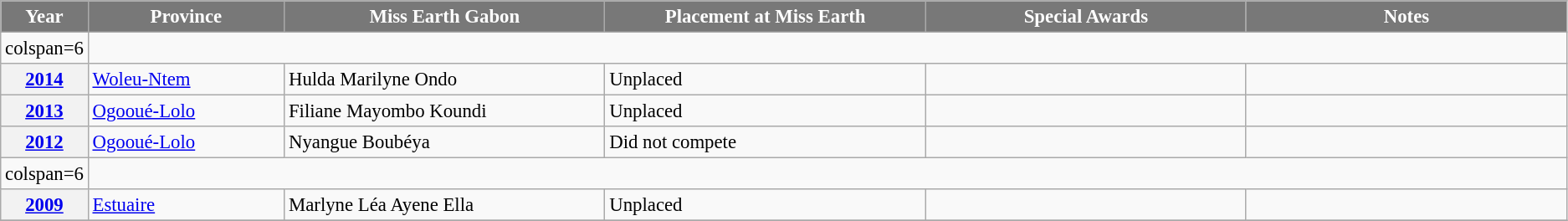<table class="wikitable " style="font-size: 95%;">
<tr>
<th width="60" style="background-color:#787878;color:#FFFFFF;">Year</th>
<th width="150" style="background-color:#787878;color:#FFFFFF;">Province</th>
<th width="250" style="background-color:#787878;color:#FFFFFF;">Miss Earth Gabon</th>
<th width="250" style="background-color:#787878;color:#FFFFFF;">Placement at Miss Earth</th>
<th width="250" style="background-color:#787878;color:#FFFFFF;">Special Awards</th>
<th width="250" style="background-color:#787878;color:#FFFFFF;">Notes</th>
</tr>
<tr>
<td>colspan=6 </td>
</tr>
<tr>
<th><a href='#'>2014</a></th>
<td><a href='#'>Woleu-Ntem</a></td>
<td>Hulda Marilyne Ondo</td>
<td>Unplaced</td>
<td></td>
<td></td>
</tr>
<tr>
<th><a href='#'>2013</a></th>
<td><a href='#'>Ogooué-Lolo</a></td>
<td>Filiane Mayombo Koundi</td>
<td>Unplaced</td>
<td></td>
<td></td>
</tr>
<tr>
<th><a href='#'>2012</a></th>
<td><a href='#'>Ogooué-Lolo</a></td>
<td>Nyangue Boubéya</td>
<td>Did not compete</td>
<td></td>
<td></td>
</tr>
<tr>
<td>colspan=6 </td>
</tr>
<tr>
<th><a href='#'>2009</a></th>
<td><a href='#'>Estuaire</a></td>
<td>Marlyne Léa Ayene Ella</td>
<td>Unplaced</td>
<td></td>
<td></td>
</tr>
<tr>
</tr>
</table>
